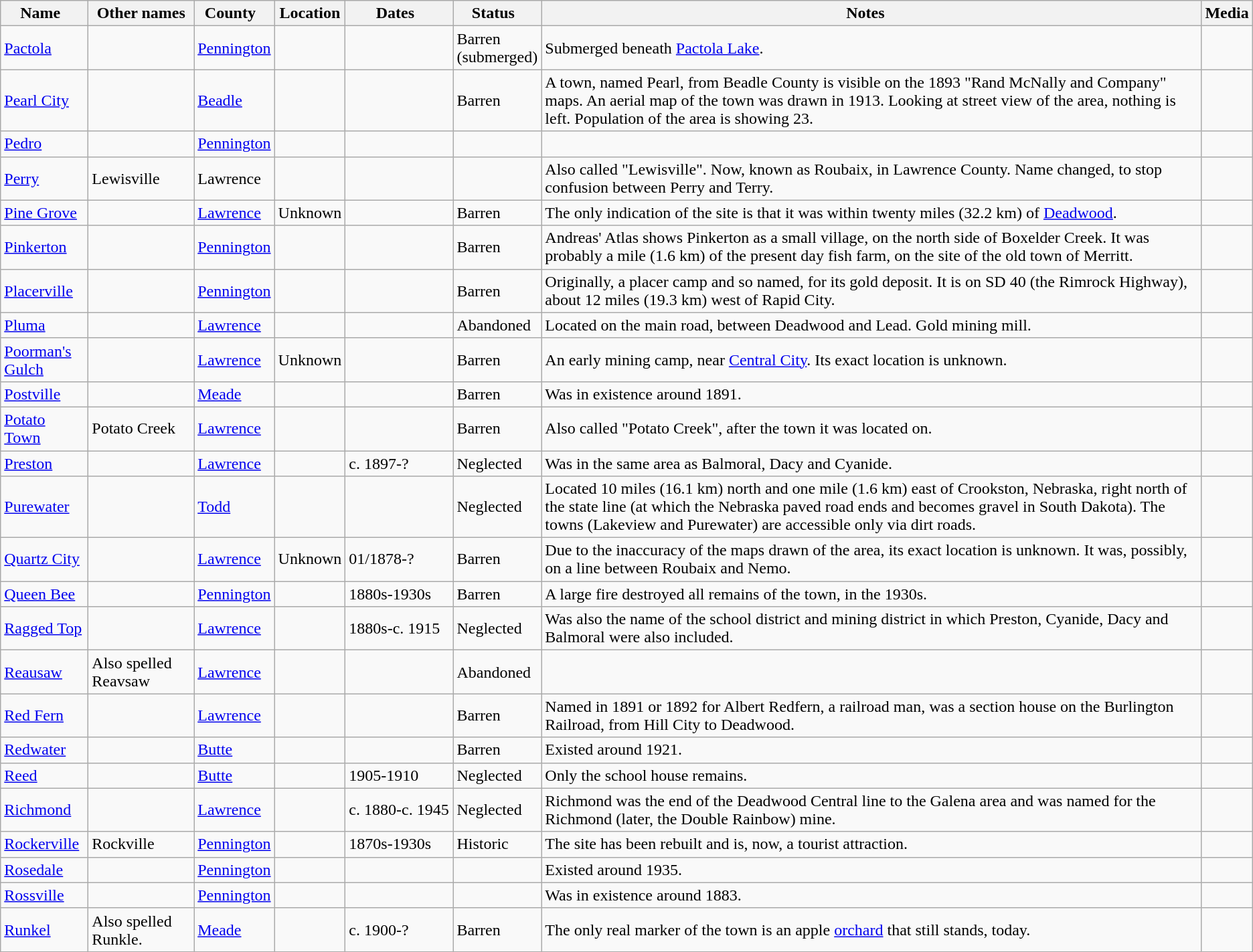<table class="wikitable sortable">
<tr>
<th width="80"><strong>Name</strong>  </th>
<th>Other names</th>
<th width="50"><strong>County</strong>  </th>
<th>Location</th>
<th width="100"><strong>Dates</strong>  </th>
<th width="50"><strong>Status</strong>  </th>
<th width="650" class="unsortable"><strong>Notes</strong>   </th>
<th>Media</th>
</tr>
<tr ->
<td><a href='#'>Pactola</a></td>
<td></td>
<td><a href='#'>Pennington</a></td>
<td></td>
<td></td>
<td>Barren (submerged)</td>
<td>Submerged beneath <a href='#'>Pactola Lake</a>.</td>
<td></td>
</tr>
<tr ->
<td><a href='#'>Pearl City</a></td>
<td></td>
<td><a href='#'>Beadle</a></td>
<td></td>
<td></td>
<td>Barren</td>
<td>A town, named Pearl, from Beadle County is visible on the 1893 "Rand McNally and Company" maps. An aerial map of the town was drawn in 1913. Looking at street view of the area, nothing is left. Population of the area is showing 23.</td>
<td></td>
</tr>
<tr ->
<td><a href='#'>Pedro</a></td>
<td></td>
<td><a href='#'>Pennington</a></td>
<td></td>
<td></td>
<td></td>
<td></td>
<td></td>
</tr>
<tr ->
<td><a href='#'>Perry</a></td>
<td>Lewisville</td>
<td>Lawrence</td>
<td></td>
<td></td>
<td></td>
<td>Also called "Lewisville". Now, known as Roubaix, in Lawrence County. Name changed, to stop confusion between Perry and Terry.</td>
<td></td>
</tr>
<tr ->
<td><a href='#'>Pine Grove</a></td>
<td></td>
<td><a href='#'>Lawrence</a></td>
<td>Unknown</td>
<td></td>
<td>Barren</td>
<td>The only indication of the site is that it was within twenty miles (32.2 km) of <a href='#'>Deadwood</a>.</td>
<td></td>
</tr>
<tr ->
<td><a href='#'>Pinkerton</a></td>
<td></td>
<td><a href='#'>Pennington</a></td>
<td></td>
<td></td>
<td>Barren</td>
<td>Andreas' Atlas shows Pinkerton as a small village, on the north side of Boxelder Creek. It was probably a mile (1.6 km) of the present day fish farm, on the site of the old town of Merritt.</td>
<td></td>
</tr>
<tr ->
<td><a href='#'>Placerville</a></td>
<td></td>
<td><a href='#'>Pennington</a></td>
<td></td>
<td></td>
<td>Barren</td>
<td>Originally, a placer camp and so named, for its gold deposit. It is on SD 40 (the Rimrock Highway), about 12 miles (19.3 km) west of Rapid City.</td>
<td></td>
</tr>
<tr ->
<td><a href='#'>Pluma</a></td>
<td></td>
<td><a href='#'>Lawrence</a></td>
<td></td>
<td></td>
<td>Abandoned</td>
<td>Located on the main road, between Deadwood and Lead. Gold mining mill.</td>
<td></td>
</tr>
<tr ->
<td><a href='#'>Poorman's Gulch</a></td>
<td></td>
<td><a href='#'>Lawrence</a></td>
<td>Unknown</td>
<td></td>
<td>Barren</td>
<td>An early mining camp, near <a href='#'>Central City</a>. Its exact location is unknown.</td>
<td></td>
</tr>
<tr ->
<td><a href='#'>Postville</a></td>
<td></td>
<td><a href='#'>Meade</a></td>
<td></td>
<td></td>
<td>Barren</td>
<td>Was in existence around 1891.</td>
<td></td>
</tr>
<tr ->
<td><a href='#'>Potato Town</a></td>
<td>Potato Creek</td>
<td><a href='#'>Lawrence</a></td>
<td></td>
<td></td>
<td>Barren</td>
<td>Also called "Potato Creek", after the town it was located on.</td>
<td></td>
</tr>
<tr ->
<td><a href='#'>Preston</a></td>
<td></td>
<td><a href='#'>Lawrence</a></td>
<td></td>
<td>c. 1897-?</td>
<td>Neglected</td>
<td>Was in the same area as Balmoral, Dacy and Cyanide.</td>
<td></td>
</tr>
<tr ->
<td><a href='#'>Purewater</a></td>
<td></td>
<td><a href='#'>Todd</a></td>
<td></td>
<td></td>
<td>Neglected</td>
<td>Located 10 miles (16.1 km) north and one mile (1.6 km) east of Crookston, Nebraska, right north of the state line (at which the Nebraska paved road ends and becomes gravel in South Dakota). The towns (Lakeview and Purewater) are accessible only via dirt roads.</td>
<td></td>
</tr>
<tr ->
<td><a href='#'>Quartz City</a></td>
<td></td>
<td><a href='#'>Lawrence</a></td>
<td>Unknown</td>
<td>01/1878-?</td>
<td>Barren</td>
<td>Due to the inaccuracy of the maps drawn of the area, its exact location is unknown. It was, possibly, on a line between Roubaix and Nemo.</td>
<td></td>
</tr>
<tr ->
<td><a href='#'>Queen Bee</a></td>
<td></td>
<td><a href='#'>Pennington</a></td>
<td></td>
<td>1880s-1930s</td>
<td>Barren</td>
<td>A large fire destroyed all remains of the town, in the 1930s.</td>
<td></td>
</tr>
<tr ->
<td><a href='#'>Ragged Top</a></td>
<td></td>
<td><a href='#'>Lawrence</a></td>
<td></td>
<td>1880s-c. 1915</td>
<td>Neglected</td>
<td>Was also the name of the school district and mining district in which Preston, Cyanide, Dacy and Balmoral were also included.</td>
<td></td>
</tr>
<tr ->
<td><a href='#'>Reausaw</a></td>
<td>Also spelled Reavsaw</td>
<td><a href='#'>Lawrence</a></td>
<td></td>
<td></td>
<td>Abandoned</td>
<td></td>
<td></td>
</tr>
<tr ->
<td><a href='#'>Red Fern</a></td>
<td></td>
<td><a href='#'>Lawrence</a></td>
<td></td>
<td></td>
<td>Barren</td>
<td>Named in 1891 or 1892 for Albert Redfern, a railroad man, was a section house on the Burlington Railroad, from Hill City to Deadwood.</td>
<td></td>
</tr>
<tr ->
<td><a href='#'>Redwater</a></td>
<td></td>
<td><a href='#'>Butte</a></td>
<td></td>
<td></td>
<td>Barren</td>
<td>Existed around 1921.</td>
<td></td>
</tr>
<tr ->
<td><a href='#'>Reed</a></td>
<td></td>
<td><a href='#'>Butte</a></td>
<td></td>
<td>1905-1910</td>
<td>Neglected</td>
<td>Only the school house remains.</td>
<td></td>
</tr>
<tr ->
<td><a href='#'>Richmond</a></td>
<td></td>
<td><a href='#'>Lawrence</a></td>
<td></td>
<td>c. 1880-c. 1945</td>
<td>Neglected</td>
<td>Richmond was the end of the Deadwood Central line to the Galena area and was named for the Richmond (later, the Double Rainbow) mine.</td>
<td></td>
</tr>
<tr ->
<td><a href='#'>Rockerville</a></td>
<td>Rockville</td>
<td><a href='#'>Pennington</a></td>
<td></td>
<td>1870s-1930s</td>
<td>Historic</td>
<td>The site has been rebuilt and is, now, a tourist attraction.</td>
<td></td>
</tr>
<tr ->
<td><a href='#'>Rosedale</a></td>
<td></td>
<td><a href='#'>Pennington</a></td>
<td></td>
<td></td>
<td></td>
<td>Existed around 1935.</td>
<td></td>
</tr>
<tr ->
<td><a href='#'>Rossville</a></td>
<td></td>
<td><a href='#'>Pennington</a></td>
<td></td>
<td></td>
<td></td>
<td>Was in existence around 1883.</td>
<td></td>
</tr>
<tr ->
<td><a href='#'>Runkel</a></td>
<td>Also spelled Runkle.</td>
<td><a href='#'>Meade</a></td>
<td></td>
<td>c. 1900-?</td>
<td>Barren</td>
<td>The only real marker of the town is an apple <a href='#'>orchard</a> that still stands, today.</td>
<td></td>
</tr>
</table>
